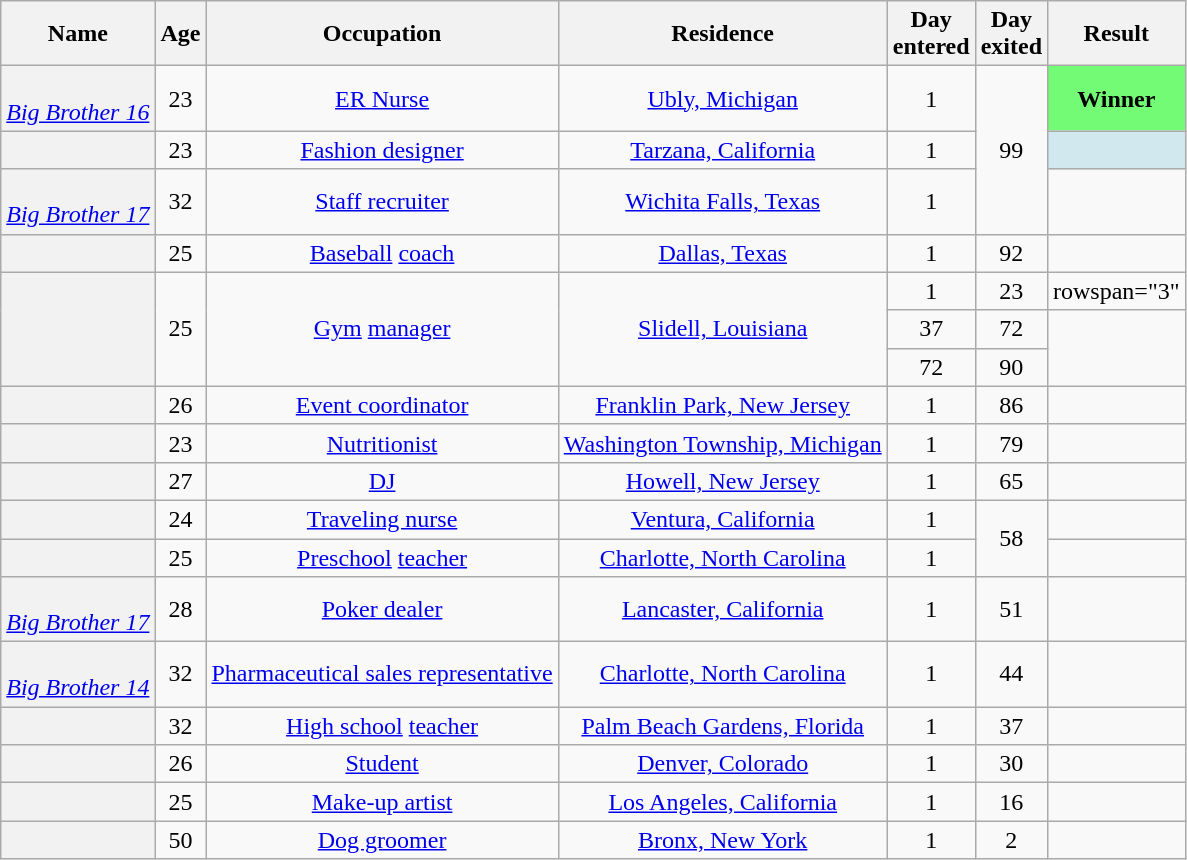<table class="wikitable sortable" style="text-align:center;">
<tr>
<th scope="col">Name</th>
<th scope="col">Age</th>
<th scope="col" class="unsortable">Occupation</th>
<th scope="col" class="unsortable">Residence</th>
<th scope="col" class="unsortable">Day<br>entered</th>
<th scope="col">Day<br>exited</th>
<th scope="col" class="unsortable">Result</th>
</tr>
<tr>
<th scope="row" style="font-weight:normal"><strong></strong><br><em><a href='#'>Big Brother 16</a></em></th>
<td>23</td>
<td><a href='#'>ER Nurse</a></td>
<td><a href='#'>Ubly, Michigan</a></td>
<td>1</td>
<td rowspan="3">99</td>
<td bgcolor="73FB76"><strong>Winner</strong></td>
</tr>
<tr>
<th scope="row"></th>
<td>23</td>
<td><a href='#'>Fashion designer</a></td>
<td><a href='#'>Tarzana, California</a></td>
<td>1</td>
<td bgcolor="D1E8EF"></td>
</tr>
<tr>
<th scope="row" style="font-weight:normal"><strong></strong><br><em><a href='#'>Big Brother 17</a></em></th>
<td>32</td>
<td><a href='#'>Staff recruiter</a></td>
<td><a href='#'>Wichita Falls, Texas</a></td>
<td>1</td>
<td></td>
</tr>
<tr>
<th scope="row"></th>
<td>25</td>
<td><a href='#'>Baseball</a> <a href='#'>coach</a></td>
<td><a href='#'>Dallas, Texas</a></td>
<td>1</td>
<td>92</td>
<td></td>
</tr>
<tr>
<th scope="row" rowspan="3"></th>
<td rowspan="3">25</td>
<td rowspan="3"><a href='#'>Gym</a> <a href='#'>manager</a></td>
<td rowspan="3"><a href='#'>Slidell, Louisiana</a></td>
<td>1</td>
<td>23</td>
<td>rowspan="3" </td>
</tr>
<tr>
<td>37</td>
<td>72</td>
</tr>
<tr>
<td>72</td>
<td>90</td>
</tr>
<tr>
<th scope="row"></th>
<td>26</td>
<td><a href='#'>Event coordinator</a></td>
<td><a href='#'>Franklin Park, New Jersey</a></td>
<td>1</td>
<td>86</td>
<td></td>
</tr>
<tr>
<th scope="row"></th>
<td>23</td>
<td><a href='#'>Nutritionist</a></td>
<td><a href='#'>Washington Township, Michigan</a></td>
<td>1</td>
<td>79</td>
<td></td>
</tr>
<tr>
<th scope="row"></th>
<td>27</td>
<td><a href='#'>DJ</a></td>
<td><a href='#'>Howell, New Jersey</a></td>
<td>1</td>
<td>65</td>
<td></td>
</tr>
<tr>
<th scope="row"></th>
<td>24</td>
<td><a href='#'>Traveling nurse</a></td>
<td><a href='#'>Ventura, California</a></td>
<td>1</td>
<td rowspan="2">58</td>
<td></td>
</tr>
<tr>
<th scope="row"></th>
<td>25</td>
<td><a href='#'>Preschool</a> <a href='#'>teacher</a></td>
<td><a href='#'>Charlotte, North Carolina</a></td>
<td>1</td>
<td></td>
</tr>
<tr>
<th scope="row" style="font-weight:normal"><strong></strong><br><em><a href='#'>Big Brother 17</a></em></th>
<td>28</td>
<td><a href='#'>Poker dealer</a></td>
<td><a href='#'>Lancaster, California</a></td>
<td>1</td>
<td>51</td>
<td></td>
</tr>
<tr>
<th scope="row" style="font-weight:normal"><strong></strong><br><em><a href='#'>Big Brother 14</a></em></th>
<td>32</td>
<td><a href='#'>Pharmaceutical sales representative</a></td>
<td><a href='#'>Charlotte, North Carolina</a></td>
<td>1</td>
<td>44</td>
<td></td>
</tr>
<tr>
<th scope="row"></th>
<td>32</td>
<td><a href='#'>High school</a> <a href='#'>teacher</a></td>
<td><a href='#'>Palm Beach Gardens, Florida</a></td>
<td>1</td>
<td>37</td>
<td></td>
</tr>
<tr>
<th scope="row"></th>
<td>26</td>
<td><a href='#'>Student</a></td>
<td><a href='#'>Denver, Colorado</a></td>
<td>1</td>
<td>30</td>
<td></td>
</tr>
<tr>
<th scope="row"></th>
<td>25</td>
<td><a href='#'>Make-up artist</a></td>
<td><a href='#'>Los Angeles, California</a></td>
<td>1</td>
<td>16</td>
<td></td>
</tr>
<tr>
<th scope="row"></th>
<td>50</td>
<td><a href='#'>Dog groomer</a></td>
<td><a href='#'>Bronx, New York</a></td>
<td>1</td>
<td>2</td>
<td></td>
</tr>
</table>
